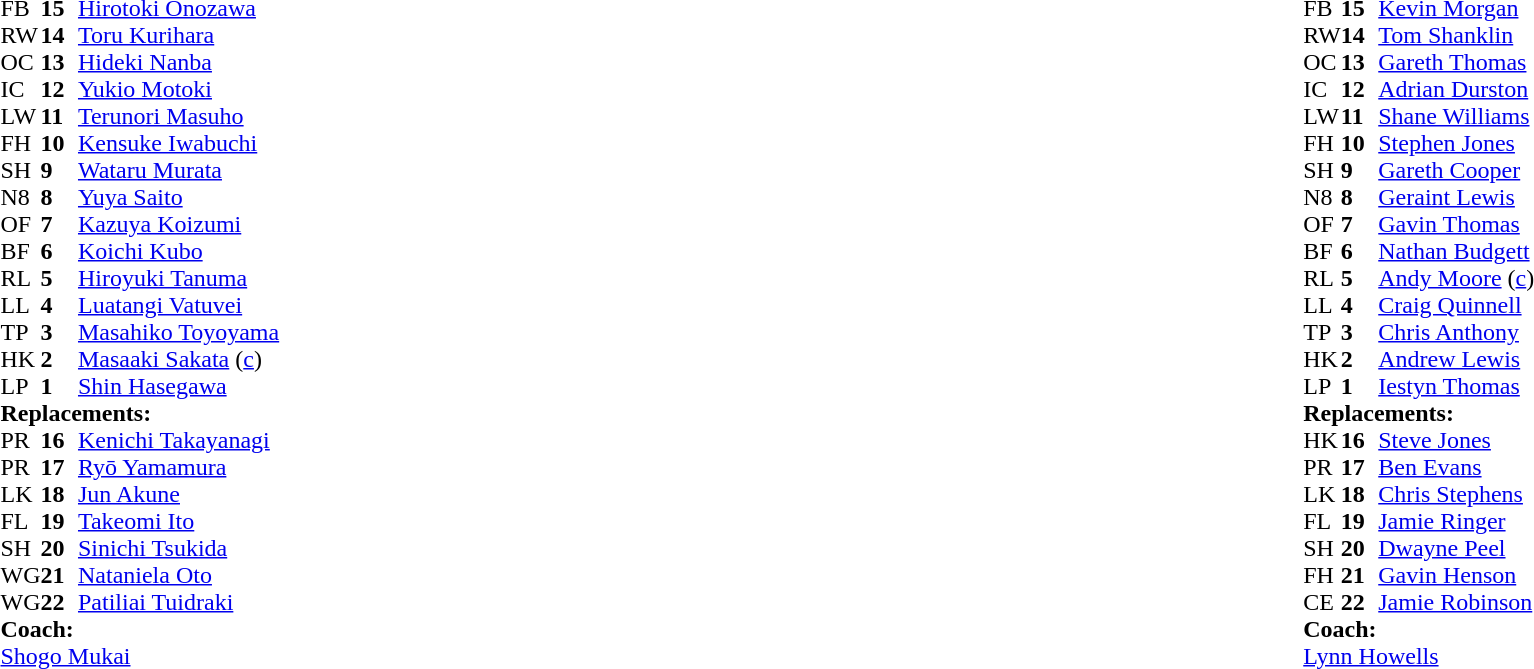<table style="width:100%">
<tr>
<td style="vertical-align:top;width:50%"><br><table cellspacing="0" cellpadding="0">
<tr>
<th width="25"></th>
<th width="25"></th>
</tr>
<tr>
<td>FB</td>
<td><strong>15</strong></td>
<td><a href='#'>Hirotoki Onozawa</a></td>
</tr>
<tr>
<td>RW</td>
<td><strong>14</strong></td>
<td><a href='#'>Toru Kurihara</a></td>
</tr>
<tr>
<td>OC</td>
<td><strong>13</strong></td>
<td><a href='#'>Hideki Nanba</a></td>
</tr>
<tr>
<td>IC</td>
<td><strong>12</strong></td>
<td><a href='#'>Yukio Motoki</a></td>
</tr>
<tr>
<td>LW</td>
<td><strong>11</strong></td>
<td><a href='#'>Terunori Masuho</a></td>
<td></td>
<td></td>
</tr>
<tr>
<td>FH</td>
<td><strong>10</strong></td>
<td><a href='#'>Kensuke Iwabuchi</a></td>
</tr>
<tr>
<td>SH</td>
<td><strong>9</strong></td>
<td><a href='#'>Wataru Murata</a></td>
</tr>
<tr>
<td>N8</td>
<td><strong>8</strong></td>
<td><a href='#'>Yuya Saito</a></td>
<td></td>
<td></td>
</tr>
<tr>
<td>OF</td>
<td><strong>7</strong></td>
<td><a href='#'>Kazuya Koizumi</a></td>
</tr>
<tr>
<td>BF</td>
<td><strong>6</strong></td>
<td><a href='#'>Koichi Kubo</a></td>
</tr>
<tr>
<td>RL</td>
<td><strong>5</strong></td>
<td><a href='#'>Hiroyuki Tanuma</a></td>
<td></td>
<td></td>
</tr>
<tr>
<td>LL</td>
<td><strong>4</strong></td>
<td><a href='#'>Luatangi Vatuvei</a></td>
</tr>
<tr>
<td>TP</td>
<td><strong>3</strong></td>
<td><a href='#'>Masahiko Toyoyama</a></td>
<td></td>
<td colspan="2"></td>
</tr>
<tr>
<td>HK</td>
<td><strong>2</strong></td>
<td><a href='#'>Masaaki Sakata</a> (<a href='#'>c</a>)</td>
</tr>
<tr>
<td>LP</td>
<td><strong>1</strong></td>
<td><a href='#'>Shin Hasegawa</a></td>
</tr>
<tr>
<td colspan="3"><strong>Replacements:</strong></td>
</tr>
<tr>
<td>PR</td>
<td><strong>16</strong></td>
<td><a href='#'>Kenichi Takayanagi</a></td>
</tr>
<tr>
<td>PR</td>
<td><strong>17</strong></td>
<td><a href='#'>Ryō Yamamura</a></td>
<td></td>
<td></td>
<td></td>
</tr>
<tr>
<td>LK</td>
<td><strong>18</strong></td>
<td><a href='#'>Jun Akune</a></td>
<td></td>
<td></td>
</tr>
<tr>
<td>FL</td>
<td><strong>19</strong></td>
<td><a href='#'>Takeomi Ito</a></td>
<td></td>
<td></td>
</tr>
<tr>
<td>SH</td>
<td><strong>20</strong></td>
<td><a href='#'>Sinichi Tsukida</a></td>
</tr>
<tr>
<td>WG</td>
<td><strong>21</strong></td>
<td><a href='#'>Nataniela Oto</a></td>
</tr>
<tr>
<td>WG</td>
<td><strong>22</strong></td>
<td><a href='#'>Patiliai Tuidraki</a></td>
<td></td>
<td></td>
</tr>
<tr>
<td colspan="3"><strong>Coach:</strong></td>
</tr>
<tr>
<td colspan="3"> <a href='#'>Shogo Mukai</a></td>
</tr>
</table>
</td>
<td style="vertical-align:top"></td>
<td style="vertical-align:top;width:50%"><br><table cellspacing="0" cellpadding="0" style="margin:auto">
<tr>
<th width="25"></th>
<th width="25"></th>
</tr>
<tr>
<td>FB</td>
<td><strong>15</strong></td>
<td><a href='#'>Kevin Morgan</a></td>
</tr>
<tr>
<td>RW</td>
<td><strong>14</strong></td>
<td><a href='#'>Tom Shanklin</a></td>
<td></td>
<td></td>
</tr>
<tr>
<td>OC</td>
<td><strong>13</strong></td>
<td><a href='#'>Gareth Thomas</a></td>
</tr>
<tr>
<td>IC</td>
<td><strong>12</strong></td>
<td><a href='#'>Adrian Durston</a></td>
</tr>
<tr>
<td>LW</td>
<td><strong>11</strong></td>
<td><a href='#'>Shane Williams</a></td>
</tr>
<tr>
<td>FH</td>
<td><strong>10</strong></td>
<td><a href='#'>Stephen Jones</a></td>
</tr>
<tr>
<td>SH</td>
<td><strong>9</strong></td>
<td><a href='#'>Gareth Cooper</a></td>
<td></td>
<td></td>
</tr>
<tr>
<td>N8</td>
<td><strong>8</strong></td>
<td><a href='#'>Geraint Lewis</a></td>
</tr>
<tr>
<td>OF</td>
<td><strong>7</strong></td>
<td><a href='#'>Gavin Thomas</a></td>
</tr>
<tr>
<td>BF</td>
<td><strong>6</strong></td>
<td><a href='#'>Nathan Budgett</a></td>
<td></td>
<td></td>
</tr>
<tr>
<td>RL</td>
<td><strong>5</strong></td>
<td><a href='#'>Andy Moore</a> (<a href='#'>c</a>)</td>
</tr>
<tr>
<td>LL</td>
<td><strong>4</strong></td>
<td><a href='#'>Craig Quinnell</a></td>
<td></td>
<td></td>
</tr>
<tr>
<td>TP</td>
<td><strong>3</strong></td>
<td><a href='#'>Chris Anthony</a></td>
</tr>
<tr>
<td>HK</td>
<td><strong>2</strong></td>
<td><a href='#'>Andrew Lewis</a></td>
</tr>
<tr>
<td>LP</td>
<td><strong>1</strong></td>
<td><a href='#'>Iestyn Thomas</a></td>
</tr>
<tr>
<td colspan="3"><strong>Replacements:</strong></td>
</tr>
<tr>
<td>HK</td>
<td><strong>16</strong></td>
<td><a href='#'>Steve Jones</a></td>
</tr>
<tr>
<td>PR</td>
<td><strong>17</strong></td>
<td><a href='#'>Ben Evans</a></td>
</tr>
<tr>
<td>LK</td>
<td><strong>18</strong></td>
<td><a href='#'>Chris Stephens</a></td>
<td></td>
<td></td>
</tr>
<tr>
<td>FL</td>
<td><strong>19</strong></td>
<td><a href='#'>Jamie Ringer</a></td>
<td></td>
<td></td>
</tr>
<tr>
<td>SH</td>
<td><strong>20</strong></td>
<td><a href='#'>Dwayne Peel</a></td>
<td></td>
<td></td>
</tr>
<tr>
<td>FH</td>
<td><strong>21</strong></td>
<td><a href='#'>Gavin Henson</a></td>
</tr>
<tr>
<td>CE</td>
<td><strong>22</strong></td>
<td><a href='#'>Jamie Robinson</a></td>
<td></td>
<td></td>
</tr>
<tr>
<td colspan="3"><strong>Coach:</strong></td>
</tr>
<tr>
<td colspan="3"> <a href='#'>Lynn Howells</a></td>
</tr>
</table>
</td>
</tr>
</table>
